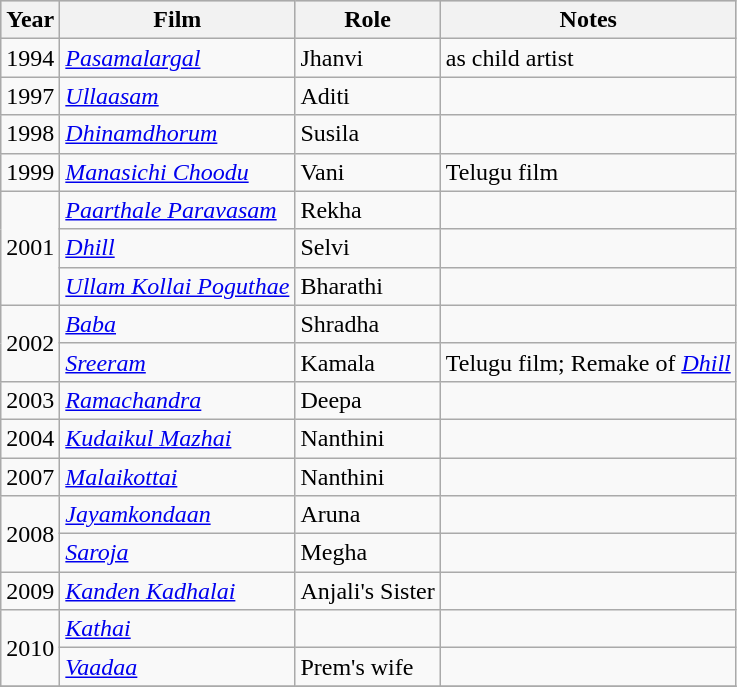<table class="wikitable sortable">
<tr style="background:#ccc; text-align:center;">
<th>Year</th>
<th>Film</th>
<th>Role</th>
<th>Notes</th>
</tr>
<tr>
<td>1994</td>
<td><em><a href='#'>Pasamalargal</a></em></td>
<td>Jhanvi</td>
<td>as child artist</td>
</tr>
<tr>
<td>1997</td>
<td><em><a href='#'>Ullaasam</a></em></td>
<td>Aditi</td>
<td></td>
</tr>
<tr>
<td>1998</td>
<td><em><a href='#'>Dhinamdhorum</a></em></td>
<td>Susila</td>
<td></td>
</tr>
<tr>
<td>1999</td>
<td><em><a href='#'>Manasichi Choodu</a></em></td>
<td>Vani</td>
<td>Telugu film</td>
</tr>
<tr>
<td rowspan="3">2001</td>
<td><em><a href='#'>Paarthale Paravasam</a></em></td>
<td>Rekha</td>
<td></td>
</tr>
<tr>
<td><em><a href='#'>Dhill</a></em></td>
<td>Selvi</td>
<td></td>
</tr>
<tr>
<td><em><a href='#'>Ullam Kollai Poguthae</a></em></td>
<td>Bharathi</td>
<td></td>
</tr>
<tr>
<td rowspan="2">2002</td>
<td><em><a href='#'>Baba</a></em></td>
<td>Shradha</td>
<td></td>
</tr>
<tr>
<td><em><a href='#'>Sreeram</a></em></td>
<td>Kamala</td>
<td>Telugu film; Remake of <em><a href='#'>Dhill</a></em></td>
</tr>
<tr>
<td>2003</td>
<td><em><a href='#'>Ramachandra</a></em></td>
<td>Deepa</td>
<td></td>
</tr>
<tr>
<td>2004</td>
<td><em><a href='#'>Kudaikul Mazhai</a></em></td>
<td>Nanthini</td>
<td></td>
</tr>
<tr>
<td>2007</td>
<td><em><a href='#'>Malaikottai</a></em></td>
<td>Nanthini</td>
<td></td>
</tr>
<tr>
<td rowspan="2">2008</td>
<td><em><a href='#'>Jayamkondaan</a></em></td>
<td>Aruna</td>
<td></td>
</tr>
<tr>
<td><em><a href='#'>Saroja</a></em></td>
<td>Megha</td>
<td></td>
</tr>
<tr>
<td>2009</td>
<td><em><a href='#'>Kanden Kadhalai</a></em></td>
<td>Anjali's Sister</td>
<td></td>
</tr>
<tr>
<td rowspan="2">2010</td>
<td><em><a href='#'>Kathai</a></em></td>
<td></td>
<td></td>
</tr>
<tr>
<td><em><a href='#'>Vaadaa</a></em></td>
<td>Prem's wife</td>
<td></td>
</tr>
<tr>
</tr>
</table>
